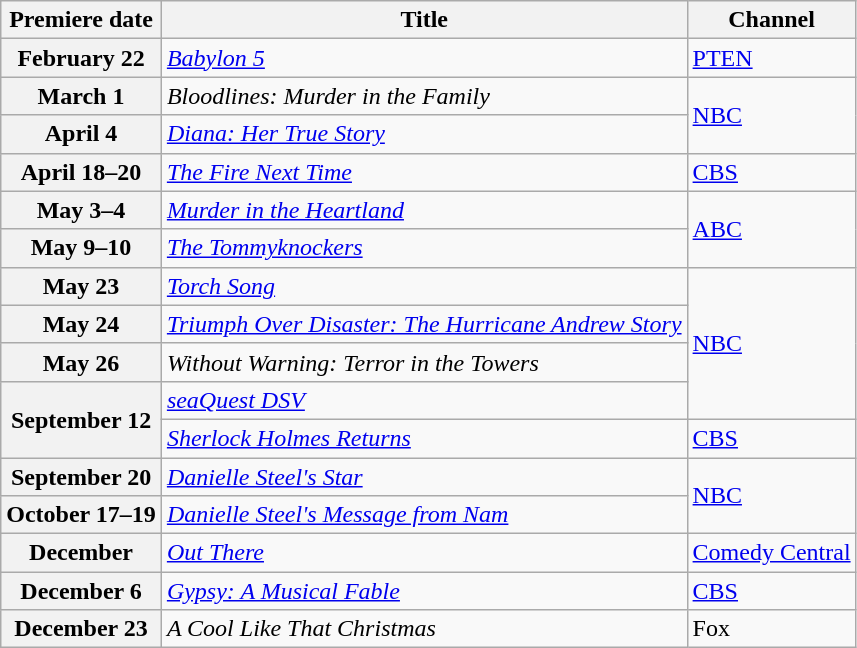<table class="wikitable">
<tr>
<th>Premiere date</th>
<th>Title</th>
<th>Channel</th>
</tr>
<tr>
<th>February 22</th>
<td><em><a href='#'>Babylon 5</a></em></td>
<td><a href='#'>PTEN</a></td>
</tr>
<tr>
<th>March 1</th>
<td><em>Bloodlines: Murder in the Family</em></td>
<td rowspan="2"><a href='#'>NBC</a></td>
</tr>
<tr>
<th>April 4</th>
<td><em><a href='#'>Diana: Her True Story</a></em></td>
</tr>
<tr>
<th>April 18–20</th>
<td><em><a href='#'>The Fire Next Time</a></em></td>
<td><a href='#'>CBS</a></td>
</tr>
<tr>
<th>May 3–4</th>
<td><em><a href='#'>Murder in the Heartland</a></em></td>
<td rowspan="2"><a href='#'>ABC</a></td>
</tr>
<tr>
<th>May 9–10</th>
<td><em><a href='#'>The Tommyknockers</a></em></td>
</tr>
<tr>
<th>May 23</th>
<td><em><a href='#'>Torch Song</a></em></td>
<td rowspan="4"><a href='#'>NBC</a></td>
</tr>
<tr>
<th>May 24</th>
<td><em><a href='#'>Triumph Over Disaster: The Hurricane Andrew Story</a></em></td>
</tr>
<tr>
<th>May 26</th>
<td><em>Without Warning: Terror in the Towers</em></td>
</tr>
<tr>
<th rowspan="2">September 12</th>
<td><em><a href='#'>seaQuest DSV</a></em></td>
</tr>
<tr>
<td><em><a href='#'>Sherlock Holmes Returns</a></em></td>
<td><a href='#'>CBS</a></td>
</tr>
<tr>
<th>September 20</th>
<td><em><a href='#'>Danielle Steel's Star</a></em></td>
<td rowspan="2"><a href='#'>NBC</a></td>
</tr>
<tr>
<th>October 17–19</th>
<td><em><a href='#'>Danielle Steel's Message from Nam</a></em></td>
</tr>
<tr>
<th>December</th>
<td><em><a href='#'>Out There</a></em></td>
<td><a href='#'>Comedy Central</a></td>
</tr>
<tr>
<th>December 6</th>
<td><em><a href='#'>Gypsy: A Musical Fable</a></em></td>
<td><a href='#'>CBS</a></td>
</tr>
<tr>
<th>December 23</th>
<td><em>A Cool Like That Christmas</em></td>
<td>Fox</td>
</tr>
</table>
